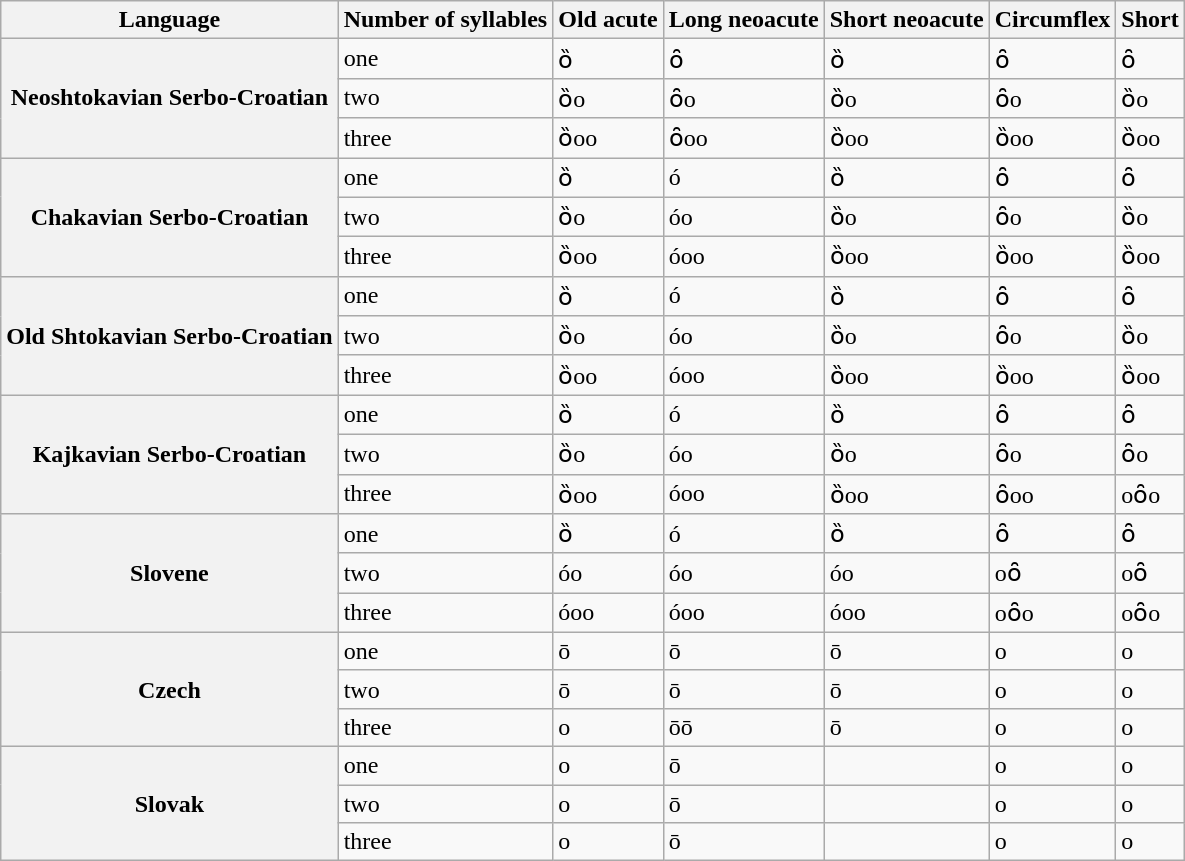<table class="wikitable" id="correspondences">
<tr>
<th>Language</th>
<th>Number of syllables</th>
<th>Old acute</th>
<th>Long neoacute</th>
<th>Short neoacute</th>
<th>Circumflex</th>
<th>Short</th>
</tr>
<tr>
<th rowspan=3>Neoshtokavian Serbo-Croatian</th>
<td>one</td>
<td>ȍ</td>
<td>ȏ</td>
<td>ȍ</td>
<td>ȏ</td>
<td>ȏ</td>
</tr>
<tr>
<td>two</td>
<td>ȍo</td>
<td>ȏo</td>
<td>ȍo</td>
<td>ȏo</td>
<td>ȍo</td>
</tr>
<tr>
<td>three</td>
<td>ȍoo</td>
<td>ȏoo</td>
<td>ȍoo</td>
<td>ȍoo</td>
<td>ȍoo</td>
</tr>
<tr>
<th rowspan=3>Chakavian Serbo-Croatian</th>
<td>one</td>
<td>ȍ</td>
<td>ó</td>
<td>ȍ</td>
<td>ȏ</td>
<td>ȏ</td>
</tr>
<tr>
<td>two</td>
<td>ȍo</td>
<td>óo</td>
<td>ȍo</td>
<td>ȏo</td>
<td>ȍo</td>
</tr>
<tr>
<td>three</td>
<td>ȍoo</td>
<td>óoo</td>
<td>ȍoo</td>
<td>ȍoo</td>
<td>ȍoo</td>
</tr>
<tr>
<th rowspan=3>Old Shtokavian Serbo-Croatian</th>
<td>one</td>
<td>ȍ</td>
<td>ó</td>
<td>ȍ</td>
<td>ȏ</td>
<td>ȏ</td>
</tr>
<tr>
<td>two</td>
<td>ȍo</td>
<td>óo</td>
<td>ȍo</td>
<td>ȏo</td>
<td>ȍo</td>
</tr>
<tr>
<td>three</td>
<td>ȍoo</td>
<td>óoo</td>
<td>ȍoo</td>
<td>ȍoo</td>
<td>ȍoo</td>
</tr>
<tr>
<th rowspan=3>Kajkavian Serbo-Croatian</th>
<td>one</td>
<td>ȍ</td>
<td>ó</td>
<td>ȍ</td>
<td>ȏ</td>
<td>ȏ</td>
</tr>
<tr>
<td>two</td>
<td>ȍo</td>
<td>óo</td>
<td>ȍo</td>
<td>ȏo</td>
<td>ȏo</td>
</tr>
<tr>
<td>three</td>
<td>ȍoo</td>
<td>óoo</td>
<td>ȍoo</td>
<td>ȏoo</td>
<td>oȏo</td>
</tr>
<tr>
<th rowspan=3>Slovene</th>
<td>one</td>
<td>ȍ</td>
<td>ó</td>
<td>ȍ</td>
<td>ȏ</td>
<td>ȏ</td>
</tr>
<tr>
<td>two</td>
<td>óo</td>
<td>óo</td>
<td>óo</td>
<td>oȏ</td>
<td>oȏ</td>
</tr>
<tr>
<td>three</td>
<td>óoo</td>
<td>óoo</td>
<td>óoo</td>
<td>oȏo</td>
<td>oȏo</td>
</tr>
<tr>
<th rowspan=3>Czech</th>
<td>one</td>
<td>ō</td>
<td>ō</td>
<td>ō</td>
<td>o</td>
<td>o</td>
</tr>
<tr>
<td>two</td>
<td>ō </td>
<td>ō </td>
<td>ō </td>
<td>o </td>
<td>o </td>
</tr>
<tr>
<td>three</td>
<td>o  </td>
<td>ōō </td>
<td>ō  </td>
<td>o  </td>
<td>o  </td>
</tr>
<tr>
<th rowspan=3>Slovak</th>
<td>one</td>
<td>o</td>
<td>ō</td>
<td> </td>
<td>o</td>
<td>o</td>
</tr>
<tr>
<td>two</td>
<td>o </td>
<td>ō </td>
<td>  </td>
<td>o </td>
<td>o </td>
</tr>
<tr>
<td>three</td>
<td>o  </td>
<td>ō  </td>
<td>   </td>
<td>o  </td>
<td>o  </td>
</tr>
</table>
